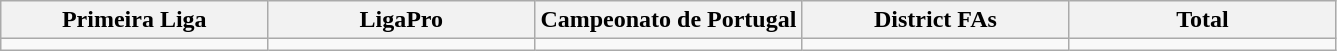<table class="wikitable">
<tr>
<th width="20%">Primeira Liga</th>
<th width="20%">LigaPro</th>
<th width="20%">Campeonato de Portugal</th>
<th width="20%">District FAs</th>
<th width="20%">Total</th>
</tr>
<tr>
<td></td>
<td></td>
<td></td>
<td></td>
<td></td>
</tr>
</table>
